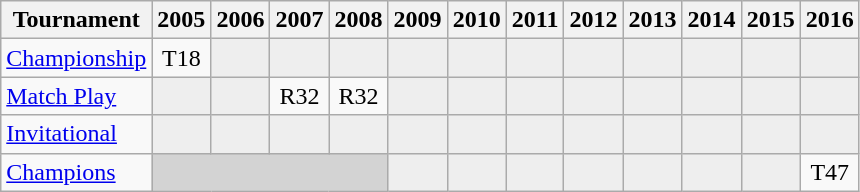<table class="wikitable" style="text-align:center;">
<tr>
<th>Tournament</th>
<th>2005</th>
<th>2006</th>
<th>2007</th>
<th>2008</th>
<th>2009</th>
<th>2010</th>
<th>2011</th>
<th>2012</th>
<th>2013</th>
<th>2014</th>
<th>2015</th>
<th>2016</th>
</tr>
<tr>
<td align="left"><a href='#'>Championship</a></td>
<td>T18</td>
<td style="background:#eeeeee;"></td>
<td style="background:#eeeeee;"></td>
<td style="background:#eeeeee;"></td>
<td style="background:#eeeeee;"></td>
<td style="background:#eeeeee;"></td>
<td style="background:#eeeeee;"></td>
<td style="background:#eeeeee;"></td>
<td style="background:#eeeeee;"></td>
<td style="background:#eeeeee;"></td>
<td style="background:#eeeeee;"></td>
<td style="background:#eeeeee;"></td>
</tr>
<tr>
<td align="left"><a href='#'>Match Play</a></td>
<td style="background:#eeeeee;"></td>
<td style="background:#eeeeee;"></td>
<td>R32</td>
<td>R32</td>
<td style="background:#eeeeee;"></td>
<td style="background:#eeeeee;"></td>
<td style="background:#eeeeee;"></td>
<td style="background:#eeeeee;"></td>
<td style="background:#eeeeee;"></td>
<td style="background:#eeeeee;"></td>
<td style="background:#eeeeee;"></td>
<td style="background:#eeeeee;"></td>
</tr>
<tr>
<td align="left"><a href='#'>Invitational</a></td>
<td style="background:#eeeeee;"></td>
<td style="background:#eeeeee;"></td>
<td style="background:#eeeeee;"></td>
<td style="background:#eeeeee;"></td>
<td style="background:#eeeeee;"></td>
<td style="background:#eeeeee;"></td>
<td style="background:#eeeeee;"></td>
<td style="background:#eeeeee;"></td>
<td style="background:#eeeeee;"></td>
<td style="background:#eeeeee;"></td>
<td style="background:#eeeeee;"></td>
<td style="background:#eeeeee;"></td>
</tr>
<tr>
<td align="left"><a href='#'>Champions</a></td>
<td colspan=4 style="background:#D3D3D3;"></td>
<td style="background:#eeeeee;"></td>
<td style="background:#eeeeee;"></td>
<td style="background:#eeeeee;"></td>
<td style="background:#eeeeee;"></td>
<td style="background:#eeeeee;"></td>
<td style="background:#eeeeee;"></td>
<td style="background:#eeeeee;"></td>
<td>T47</td>
</tr>
</table>
